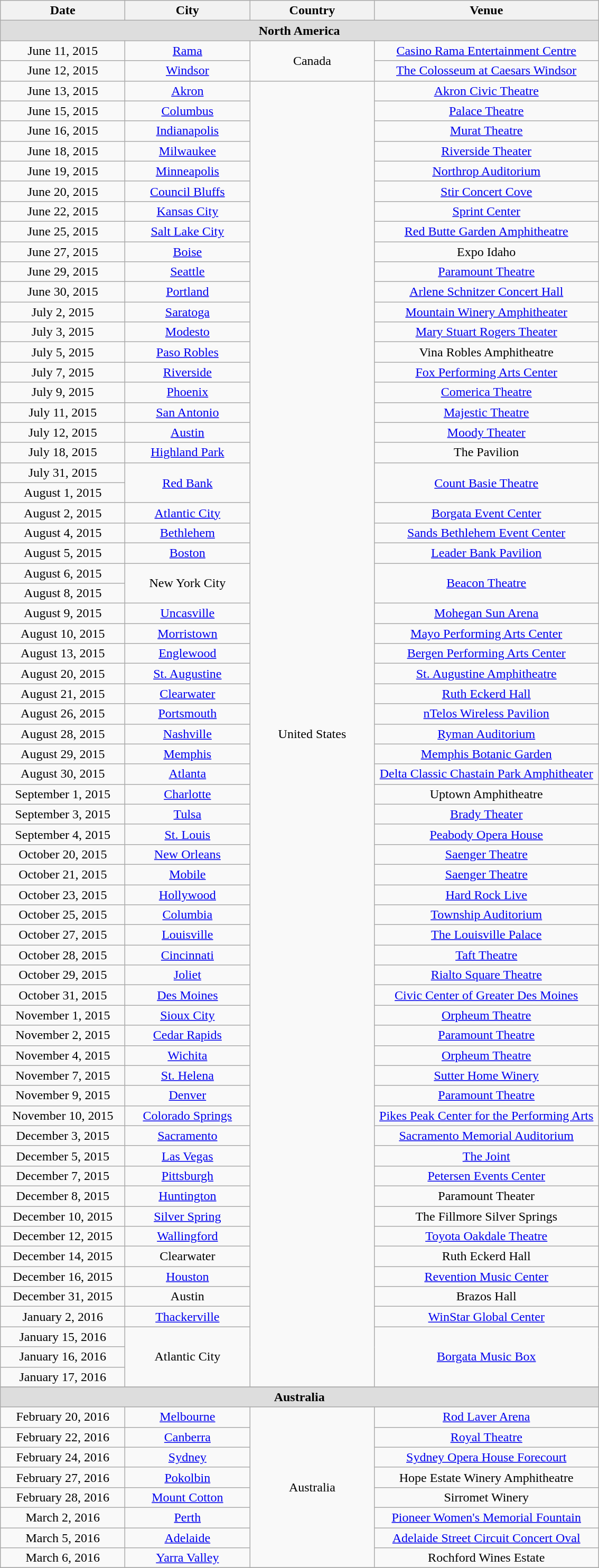<table class="wikitable" style="text-align:center">
<tr>
<th width="150px">Date</th>
<th width="150px">City</th>
<th width="150px">Country</th>
<th width="275px">Venue</th>
</tr>
<tr bgcolor="#DDDDDD">
<td colspan=4><strong>North America</strong></td>
</tr>
<tr>
<td>June 11, 2015</td>
<td><a href='#'>Rama</a></td>
<td rowspan="2">Canada</td>
<td><a href='#'>Casino Rama Entertainment Centre</a></td>
</tr>
<tr>
<td>June 12, 2015</td>
<td><a href='#'>Windsor</a></td>
<td><a href='#'>The Colosseum at Caesars Windsor</a></td>
</tr>
<tr>
<td>June 13, 2015</td>
<td><a href='#'>Akron</a></td>
<td rowspan="65">United States</td>
<td><a href='#'>Akron Civic Theatre</a></td>
</tr>
<tr>
<td>June 15, 2015</td>
<td><a href='#'>Columbus</a></td>
<td><a href='#'>Palace Theatre</a></td>
</tr>
<tr>
<td>June 16, 2015</td>
<td><a href='#'>Indianapolis</a></td>
<td><a href='#'>Murat Theatre</a></td>
</tr>
<tr>
<td>June 18, 2015</td>
<td><a href='#'>Milwaukee</a></td>
<td><a href='#'>Riverside Theater</a></td>
</tr>
<tr>
<td>June 19, 2015</td>
<td><a href='#'>Minneapolis</a></td>
<td><a href='#'>Northrop Auditorium</a></td>
</tr>
<tr>
<td>June 20, 2015</td>
<td><a href='#'>Council Bluffs</a></td>
<td><a href='#'>Stir Concert Cove</a></td>
</tr>
<tr>
<td>June 22, 2015</td>
<td><a href='#'>Kansas City</a></td>
<td><a href='#'>Sprint Center</a></td>
</tr>
<tr>
<td>June 25, 2015</td>
<td><a href='#'>Salt Lake City</a></td>
<td><a href='#'>Red Butte Garden Amphitheatre</a></td>
</tr>
<tr>
<td>June 27, 2015</td>
<td><a href='#'>Boise</a></td>
<td>Expo Idaho</td>
</tr>
<tr>
<td>June 29, 2015</td>
<td><a href='#'>Seattle</a></td>
<td><a href='#'>Paramount Theatre</a></td>
</tr>
<tr>
<td>June 30, 2015</td>
<td><a href='#'>Portland</a></td>
<td><a href='#'>Arlene Schnitzer Concert Hall</a></td>
</tr>
<tr>
<td>July 2, 2015</td>
<td><a href='#'>Saratoga</a></td>
<td><a href='#'>Mountain Winery Amphitheater</a></td>
</tr>
<tr>
<td>July 3, 2015</td>
<td><a href='#'>Modesto</a></td>
<td><a href='#'>Mary Stuart Rogers Theater</a></td>
</tr>
<tr>
<td>July 5, 2015</td>
<td><a href='#'>Paso Robles</a></td>
<td>Vina Robles Amphitheatre</td>
</tr>
<tr>
<td>July 7, 2015</td>
<td><a href='#'>Riverside</a></td>
<td><a href='#'>Fox Performing Arts Center</a></td>
</tr>
<tr>
<td>July 9, 2015</td>
<td><a href='#'>Phoenix</a></td>
<td><a href='#'>Comerica Theatre</a></td>
</tr>
<tr>
<td>July 11, 2015</td>
<td><a href='#'>San Antonio</a></td>
<td><a href='#'>Majestic Theatre</a></td>
</tr>
<tr>
<td>July 12, 2015</td>
<td><a href='#'>Austin</a></td>
<td><a href='#'>Moody Theater</a></td>
</tr>
<tr>
<td>July 18, 2015</td>
<td><a href='#'>Highland Park</a></td>
<td>The Pavilion</td>
</tr>
<tr>
<td>July 31, 2015</td>
<td rowspan="2"><a href='#'>Red Bank</a></td>
<td rowspan="2"><a href='#'>Count Basie Theatre</a></td>
</tr>
<tr>
<td>August 1, 2015</td>
</tr>
<tr>
<td>August 2, 2015</td>
<td><a href='#'>Atlantic City</a></td>
<td><a href='#'>Borgata Event Center</a></td>
</tr>
<tr>
<td>August 4, 2015</td>
<td><a href='#'>Bethlehem</a></td>
<td><a href='#'>Sands Bethlehem Event Center</a></td>
</tr>
<tr>
<td>August 5, 2015</td>
<td><a href='#'>Boston</a></td>
<td><a href='#'>Leader Bank Pavilion</a></td>
</tr>
<tr>
<td>August 6, 2015</td>
<td rowspan="2">New York City</td>
<td rowspan="2"><a href='#'>Beacon Theatre</a></td>
</tr>
<tr>
<td>August 8, 2015</td>
</tr>
<tr>
<td>August 9, 2015</td>
<td><a href='#'>Uncasville</a></td>
<td><a href='#'>Mohegan Sun Arena</a></td>
</tr>
<tr>
<td>August 10, 2015</td>
<td><a href='#'>Morristown</a></td>
<td><a href='#'>Mayo Performing Arts Center</a></td>
</tr>
<tr>
<td>August 13, 2015</td>
<td><a href='#'>Englewood</a></td>
<td><a href='#'>Bergen Performing Arts Center</a></td>
</tr>
<tr>
<td>August 20, 2015</td>
<td><a href='#'>St. Augustine</a></td>
<td><a href='#'>St. Augustine Amphitheatre</a></td>
</tr>
<tr>
<td>August 21, 2015</td>
<td><a href='#'>Clearwater</a></td>
<td><a href='#'>Ruth Eckerd Hall</a></td>
</tr>
<tr>
<td>August 26, 2015</td>
<td><a href='#'>Portsmouth</a></td>
<td><a href='#'>nTelos Wireless Pavilion</a></td>
</tr>
<tr>
<td>August 28, 2015</td>
<td><a href='#'>Nashville</a></td>
<td><a href='#'>Ryman Auditorium</a></td>
</tr>
<tr>
<td>August 29, 2015</td>
<td><a href='#'>Memphis</a></td>
<td><a href='#'>Memphis Botanic Garden</a></td>
</tr>
<tr>
<td>August 30, 2015</td>
<td><a href='#'>Atlanta</a></td>
<td><a href='#'>Delta Classic Chastain Park Amphitheater</a></td>
</tr>
<tr>
<td>September 1, 2015</td>
<td><a href='#'>Charlotte</a></td>
<td>Uptown Amphitheatre</td>
</tr>
<tr>
<td>September 3, 2015</td>
<td><a href='#'>Tulsa</a></td>
<td><a href='#'>Brady Theater</a></td>
</tr>
<tr>
<td>September 4, 2015</td>
<td><a href='#'>St. Louis</a></td>
<td><a href='#'>Peabody Opera House</a></td>
</tr>
<tr>
<td>October 20, 2015</td>
<td><a href='#'>New Orleans</a></td>
<td><a href='#'>Saenger Theatre</a></td>
</tr>
<tr>
<td>October 21, 2015</td>
<td><a href='#'>Mobile</a></td>
<td><a href='#'>Saenger Theatre</a></td>
</tr>
<tr>
<td>October 23, 2015</td>
<td><a href='#'>Hollywood</a></td>
<td><a href='#'>Hard Rock Live</a></td>
</tr>
<tr>
<td>October 25, 2015</td>
<td><a href='#'>Columbia</a></td>
<td><a href='#'>Township Auditorium</a></td>
</tr>
<tr>
<td>October 27, 2015</td>
<td><a href='#'>Louisville</a></td>
<td><a href='#'>The Louisville Palace</a></td>
</tr>
<tr>
<td>October 28, 2015</td>
<td><a href='#'>Cincinnati</a></td>
<td><a href='#'>Taft Theatre</a></td>
</tr>
<tr>
<td>October 29, 2015</td>
<td><a href='#'>Joliet</a></td>
<td><a href='#'>Rialto Square Theatre</a></td>
</tr>
<tr>
<td>October 31, 2015</td>
<td><a href='#'>Des Moines</a></td>
<td><a href='#'>Civic Center of Greater Des Moines</a></td>
</tr>
<tr>
<td>November 1, 2015</td>
<td><a href='#'>Sioux City</a></td>
<td><a href='#'>Orpheum Theatre</a></td>
</tr>
<tr>
<td>November 2, 2015</td>
<td><a href='#'>Cedar Rapids</a></td>
<td><a href='#'>Paramount Theatre</a></td>
</tr>
<tr>
<td>November 4, 2015</td>
<td><a href='#'>Wichita</a></td>
<td><a href='#'>Orpheum Theatre</a></td>
</tr>
<tr>
<td>November 7, 2015</td>
<td><a href='#'>St. Helena</a></td>
<td><a href='#'>Sutter Home Winery</a></td>
</tr>
<tr>
<td>November 9, 2015</td>
<td><a href='#'>Denver</a></td>
<td><a href='#'>Paramount Theatre</a></td>
</tr>
<tr>
<td>November 10, 2015</td>
<td><a href='#'>Colorado Springs</a></td>
<td><a href='#'>Pikes Peak Center for the Performing Arts</a></td>
</tr>
<tr>
<td>December 3, 2015</td>
<td><a href='#'>Sacramento</a></td>
<td><a href='#'>Sacramento Memorial Auditorium</a></td>
</tr>
<tr>
<td>December 5, 2015</td>
<td><a href='#'>Las Vegas</a></td>
<td><a href='#'>The Joint</a></td>
</tr>
<tr>
<td>December 7, 2015</td>
<td><a href='#'>Pittsburgh</a></td>
<td><a href='#'>Petersen Events Center</a></td>
</tr>
<tr>
<td>December 8, 2015</td>
<td><a href='#'>Huntington</a></td>
<td>Paramount Theater</td>
</tr>
<tr>
<td>December 10, 2015</td>
<td><a href='#'>Silver Spring</a></td>
<td>The Fillmore Silver Springs</td>
</tr>
<tr>
<td>December 12, 2015</td>
<td><a href='#'>Wallingford</a></td>
<td><a href='#'>Toyota Oakdale Theatre</a></td>
</tr>
<tr>
<td>December 14, 2015</td>
<td>Clearwater</td>
<td>Ruth Eckerd Hall</td>
</tr>
<tr>
<td>December 16, 2015</td>
<td><a href='#'>Houston</a></td>
<td><a href='#'>Revention Music Center</a></td>
</tr>
<tr>
<td>December 31, 2015</td>
<td>Austin</td>
<td>Brazos Hall</td>
</tr>
<tr>
<td>January 2, 2016</td>
<td><a href='#'>Thackerville</a></td>
<td><a href='#'>WinStar Global Center</a></td>
</tr>
<tr>
<td>January 15, 2016</td>
<td rowspan="3">Atlantic City</td>
<td rowspan="3"><a href='#'>Borgata Music Box</a></td>
</tr>
<tr>
<td>January 16, 2016</td>
</tr>
<tr>
<td>January 17, 2016</td>
</tr>
<tr>
</tr>
<tr bgcolor="#DDDDDD">
<td colspan=4><strong>Australia</strong></td>
</tr>
<tr>
<td>February 20, 2016</td>
<td><a href='#'>Melbourne</a></td>
<td rowspan="8">Australia</td>
<td><a href='#'>Rod Laver Arena</a></td>
</tr>
<tr>
<td>February 22, 2016</td>
<td><a href='#'>Canberra</a></td>
<td><a href='#'>Royal Theatre</a></td>
</tr>
<tr>
<td>February 24, 2016</td>
<td><a href='#'>Sydney</a></td>
<td><a href='#'>Sydney Opera House Forecourt</a></td>
</tr>
<tr>
<td>February 27, 2016</td>
<td><a href='#'>Pokolbin</a></td>
<td>Hope Estate Winery Amphitheatre</td>
</tr>
<tr>
<td>February 28, 2016</td>
<td><a href='#'>Mount Cotton</a></td>
<td>Sirromet Winery</td>
</tr>
<tr>
<td>March 2, 2016</td>
<td><a href='#'>Perth</a></td>
<td><a href='#'>Pioneer Women's Memorial Fountain</a></td>
</tr>
<tr>
<td>March 5, 2016</td>
<td><a href='#'>Adelaide</a></td>
<td><a href='#'>Adelaide Street Circuit Concert Oval</a></td>
</tr>
<tr>
<td>March 6, 2016</td>
<td><a href='#'>Yarra Valley</a></td>
<td>Rochford Wines Estate</td>
</tr>
<tr>
</tr>
</table>
